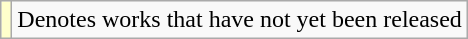<table class="wikitable">
<tr>
<td style="background:#FFFFCC;"></td>
<td>Denotes works that have not yet been released</td>
</tr>
</table>
